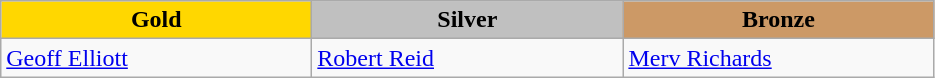<table class="wikitable" style="text-align:left">
<tr align="center">
<td width=200 bgcolor=gold><strong>Gold</strong></td>
<td width=200 bgcolor=silver><strong>Silver</strong></td>
<td width=200 bgcolor=CC9966><strong>Bronze</strong></td>
</tr>
<tr>
<td><a href='#'>Geoff Elliott</a><br><em></em></td>
<td><a href='#'>Robert Reid</a><br><em></em></td>
<td><a href='#'>Merv Richards</a><br><em></em></td>
</tr>
</table>
